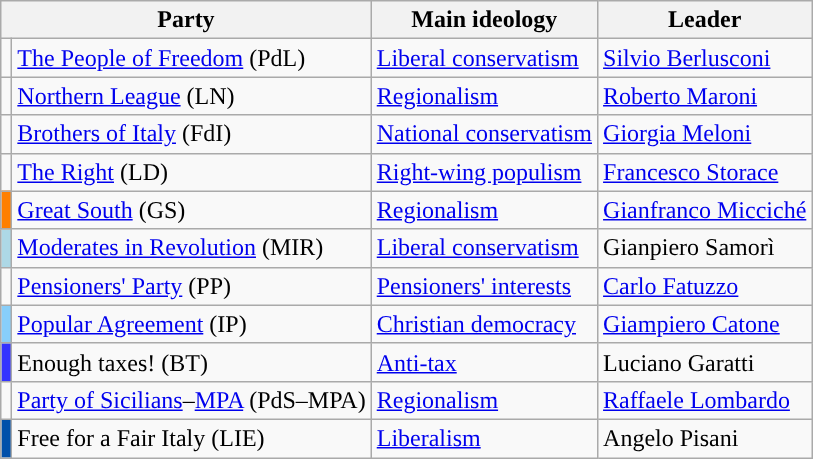<table class=wikitable style=text-align:left>
<tr>
<th colspan=2>Party</th>
<th>Main ideology</th>
<th>Leader</th>
</tr>
<tr>
<td></td>
<td><a href='#'>The People of Freedom</a> (PdL)</td>
<td><a href='#'>Liberal conservatism</a></td>
<td><a href='#'>Silvio Berlusconi</a></td>
</tr>
<tr>
<td></td>
<td><a href='#'>Northern League</a> (LN)</td>
<td><a href='#'>Regionalism</a></td>
<td><a href='#'>Roberto Maroni</a></td>
</tr>
<tr>
<td></td>
<td><a href='#'>Brothers of Italy</a> (FdI)</td>
<td><a href='#'>National conservatism</a></td>
<td><a href='#'>Giorgia Meloni</a></td>
</tr>
<tr>
<td></td>
<td><a href='#'>The Right</a> (LD)</td>
<td><a href='#'>Right-wing populism</a></td>
<td><a href='#'>Francesco Storace</a></td>
</tr>
<tr>
<td bgcolor="#ff7f00"></td>
<td><a href='#'>Great South</a> (GS)</td>
<td><a href='#'>Regionalism</a></td>
<td><a href='#'>Gianfranco Micciché</a></td>
</tr>
<tr>
<td bgcolor="lightblue"></td>
<td><a href='#'>Moderates in Revolution</a> (MIR)</td>
<td><a href='#'>Liberal conservatism</a></td>
<td>Gianpiero Samorì</td>
</tr>
<tr>
<td></td>
<td><a href='#'>Pensioners' Party</a> (PP)</td>
<td><a href='#'>Pensioners' interests</a></td>
<td><a href='#'>Carlo Fatuzzo</a></td>
</tr>
<tr>
<td bgcolor="lightskyblue"></td>
<td><a href='#'>Popular Agreement</a> (IP)</td>
<td><a href='#'>Christian democracy</a></td>
<td><a href='#'>Giampiero Catone</a></td>
</tr>
<tr>
<td style="background:#33f;"></td>
<td>Enough taxes! (BT)</td>
<td><a href='#'>Anti-tax</a></td>
<td>Luciano Garatti</td>
</tr>
<tr>
<td></td>
<td><a href='#'>Party of Sicilians</a>–<a href='#'>MPA</a> (PdS–MPA)</td>
<td><a href='#'>Regionalism</a></td>
<td><a href='#'>Raffaele Lombardo</a></td>
</tr>
<tr>
<td style="background:#0050AA;"></td>
<td>Free for a Fair Italy (LIE)</td>
<td><a href='#'>Liberalism</a></td>
<td>Angelo Pisani</td>
</tr>
</table>
